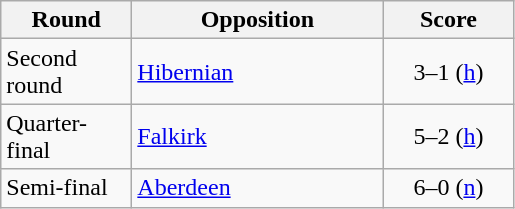<table class="wikitable" style="text-align:left">
<tr>
<th width=80>Round</th>
<th width=160>Opposition</th>
<th width=80>Score</th>
</tr>
<tr>
<td>Second round</td>
<td><a href='#'>Hibernian</a></td>
<td align=center>3–1 (<a href='#'>h</a>)</td>
</tr>
<tr>
<td>Quarter-final</td>
<td><a href='#'>Falkirk</a></td>
<td align=center>5–2 (<a href='#'>h</a>)</td>
</tr>
<tr>
<td>Semi-final</td>
<td><a href='#'>Aberdeen</a></td>
<td align=center>6–0 (<a href='#'>n</a>)</td>
</tr>
</table>
